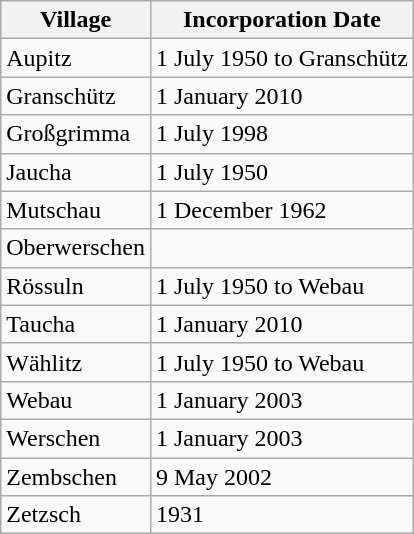<table class="wikitable">
<tr>
<th>Village</th>
<th>Incorporation Date</th>
</tr>
<tr>
<td>Aupitz</td>
<td>1 July 1950 to Granschütz</td>
</tr>
<tr>
<td>Granschütz</td>
<td>1 January 2010</td>
</tr>
<tr>
<td>Großgrimma</td>
<td>1 July 1998</td>
</tr>
<tr>
<td>Jaucha</td>
<td>1 July 1950</td>
</tr>
<tr>
<td>Mutschau</td>
<td>1 December 1962</td>
</tr>
<tr>
<td>Oberwerschen</td>
<td></td>
</tr>
<tr>
<td>Rössuln</td>
<td>1 July 1950 to Webau</td>
</tr>
<tr>
<td>Taucha</td>
<td>1 January 2010</td>
</tr>
<tr>
<td>Wählitz</td>
<td>1 July 1950 to Webau</td>
</tr>
<tr>
<td>Webau</td>
<td>1 January 2003</td>
</tr>
<tr>
<td>Werschen</td>
<td>1 January 2003</td>
</tr>
<tr>
<td>Zembschen</td>
<td>9 May 2002</td>
</tr>
<tr>
<td>Zetzsch</td>
<td>1931</td>
</tr>
</table>
